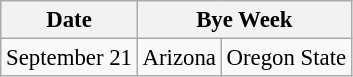<table class="wikitable" style="font-size:95%;">
<tr>
<th>Date</th>
<th colspan="2">Bye Week</th>
</tr>
<tr>
<td>September 21</td>
<td>Arizona</td>
<td>Oregon State</td>
</tr>
</table>
